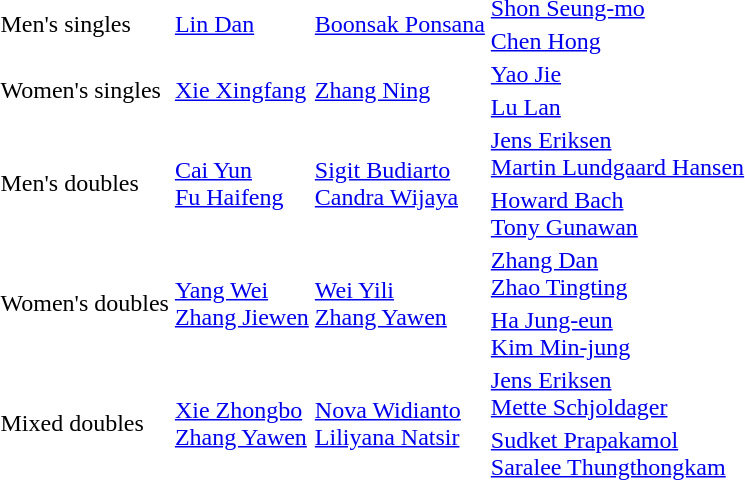<table>
<tr>
<td rowspan=2>Men's singles</td>
<td rowspan=2> <a href='#'>Lin Dan</a></td>
<td rowspan=2> <a href='#'>Boonsak Ponsana</a></td>
<td> <a href='#'>Shon Seung-mo</a></td>
</tr>
<tr>
<td> <a href='#'>Chen Hong</a></td>
</tr>
<tr>
<td rowspan=2>Women's singles</td>
<td rowspan=2> <a href='#'>Xie Xingfang</a></td>
<td rowspan=2> <a href='#'>Zhang Ning</a></td>
<td> <a href='#'>Yao Jie</a></td>
</tr>
<tr>
<td> <a href='#'>Lu Lan</a></td>
</tr>
<tr>
<td rowspan=2>Men's doubles</td>
<td rowspan=2> <a href='#'>Cai Yun</a><br> <a href='#'>Fu Haifeng</a></td>
<td rowspan=2> <a href='#'>Sigit Budiarto</a><br> <a href='#'>Candra Wijaya</a></td>
<td> <a href='#'>Jens Eriksen</a><br> <a href='#'>Martin Lundgaard Hansen</a></td>
</tr>
<tr>
<td> <a href='#'>Howard Bach</a><br> <a href='#'>Tony Gunawan</a></td>
</tr>
<tr>
<td rowspan=2>Women's doubles</td>
<td rowspan=2> <a href='#'>Yang Wei</a><br> <a href='#'>Zhang Jiewen</a></td>
<td rowspan=2> <a href='#'>Wei Yili</a><br> <a href='#'>Zhang Yawen</a></td>
<td> <a href='#'>Zhang Dan</a><br> <a href='#'>Zhao Tingting</a></td>
</tr>
<tr>
<td> <a href='#'>Ha Jung-eun</a><br> <a href='#'>Kim Min-jung</a></td>
</tr>
<tr>
<td rowspan=2>Mixed doubles</td>
<td rowspan=2> <a href='#'>Xie Zhongbo</a><br> <a href='#'>Zhang Yawen</a></td>
<td rowspan=2> <a href='#'>Nova Widianto</a><br> <a href='#'>Liliyana Natsir</a></td>
<td> <a href='#'>Jens Eriksen</a><br> <a href='#'>Mette Schjoldager</a></td>
</tr>
<tr>
<td> <a href='#'>Sudket Prapakamol</a><br> <a href='#'>Saralee Thungthongkam</a></td>
</tr>
</table>
